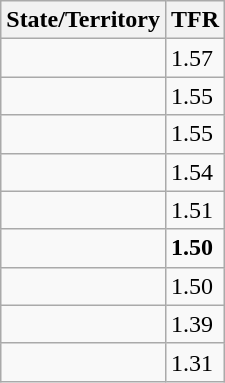<table class="wikitable sortable">
<tr>
<th>State/Territory</th>
<th>TFR</th>
</tr>
<tr>
<td></td>
<td>1.57</td>
</tr>
<tr>
<td></td>
<td>1.55</td>
</tr>
<tr>
<td></td>
<td>1.55</td>
</tr>
<tr>
<td></td>
<td>1.54</td>
</tr>
<tr>
<td></td>
<td>1.51</td>
</tr>
<tr>
<td><strong></strong></td>
<td><strong>1.50</strong></td>
</tr>
<tr>
<td></td>
<td>1.50</td>
</tr>
<tr>
<td></td>
<td>1.39</td>
</tr>
<tr>
<td></td>
<td>1.31</td>
</tr>
</table>
